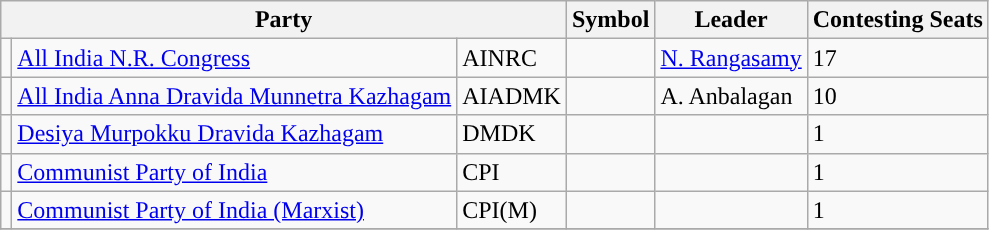<table class="wikitable">
<tr>
<th colspan=3>Party</th>
<th>Symbol</th>
<th>Leader</th>
<th>Contesting Seats</th>
</tr>
<tr>
<td></td>
<td><a href='#'>All India N.R. Congress</a></td>
<td>AINRC</td>
<td></td>
<td><a href='#'>N. Rangasamy</a></td>
<td>17</td>
</tr>
<tr>
<td></td>
<td><a href='#'>All India Anna Dravida Munnetra Kazhagam</a></td>
<td>AIADMK</td>
<td></td>
<td>A. Anbalagan</td>
<td>10</td>
</tr>
<tr>
<td></td>
<td><a href='#'>Desiya Murpokku Dravida Kazhagam</a></td>
<td>DMDK</td>
<td></td>
<td></td>
<td>1</td>
</tr>
<tr>
<td></td>
<td><a href='#'>Communist Party of India</a></td>
<td>CPI</td>
<td></td>
<td></td>
<td>1</td>
</tr>
<tr>
<td></td>
<td><a href='#'>Communist Party of India (Marxist)</a></td>
<td>CPI(M)</td>
<td></td>
<td></td>
<td>1</td>
</tr>
<tr>
</tr>
</table>
